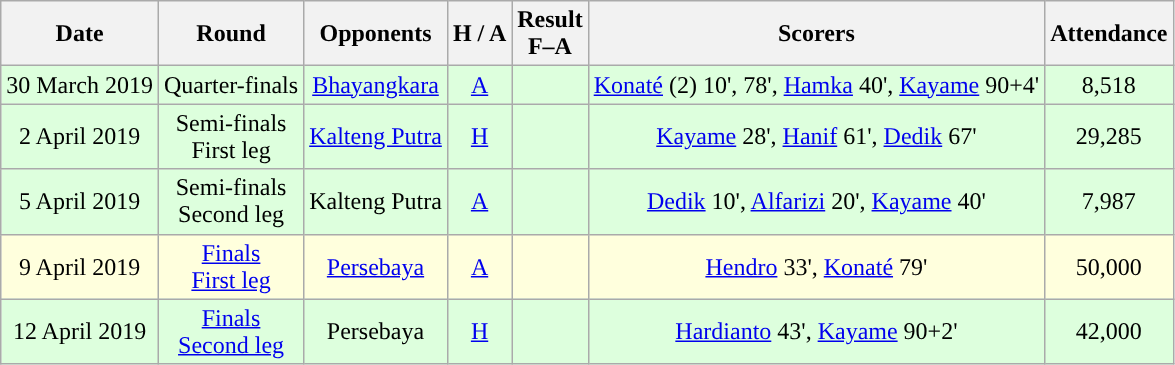<table class="wikitable" style="text-align:center">
<tr>
<th>Date</th>
<th>Round</th>
<th>Opponents</th>
<th>H / A</th>
<th>Result<br>F–A</th>
<th>Scorers</th>
<th>Attendance</th>
</tr>
<tr style="background:#ddffdd">
<td>30 March 2019</td>
<td>Quarter-finals</td>
<td><a href='#'>Bhayangkara</a></td>
<td><a href='#'>A</a></td>
<td></td>
<td><a href='#'>Konaté</a> (2) 10', 78', <a href='#'>Hamka</a> 40', <a href='#'>Kayame</a> 90+4'</td>
<td>8,518</td>
</tr>
<tr style="background:#ddffdd">
<td>2 April 2019</td>
<td>Semi-finals<br>First leg</td>
<td><a href='#'>Kalteng Putra</a></td>
<td><a href='#'>H</a></td>
<td></td>
<td><a href='#'>Kayame</a> 28', <a href='#'>Hanif</a> 61', <a href='#'>Dedik</a> 67'</td>
<td>29,285</td>
</tr>
<tr style="background:#ddffdd">
<td>5 April 2019</td>
<td>Semi-finals<br>Second leg</td>
<td>Kalteng Putra</td>
<td><a href='#'>A</a></td>
<td></td>
<td><a href='#'>Dedik</a> 10', <a href='#'>Alfarizi</a> 20', <a href='#'>Kayame</a> 40'</td>
<td>7,987</td>
</tr>
<tr style="background:#ffffdd">
<td>9 April 2019</td>
<td><a href='#'>Finals<br>First leg</a></td>
<td><a href='#'>Persebaya</a></td>
<td><a href='#'>A</a></td>
<td></td>
<td><a href='#'>Hendro</a> 33', <a href='#'>Konaté</a> 79'</td>
<td>50,000</td>
</tr>
<tr style="background:#ddffdd">
<td>12 April 2019</td>
<td><a href='#'>Finals<br>Second leg</a></td>
<td>Persebaya</td>
<td><a href='#'>H</a></td>
<td></td>
<td><a href='#'>Hardianto</a> 43', <a href='#'>Kayame</a> 90+2'</td>
<td>42,000</td>
</tr>
</table>
